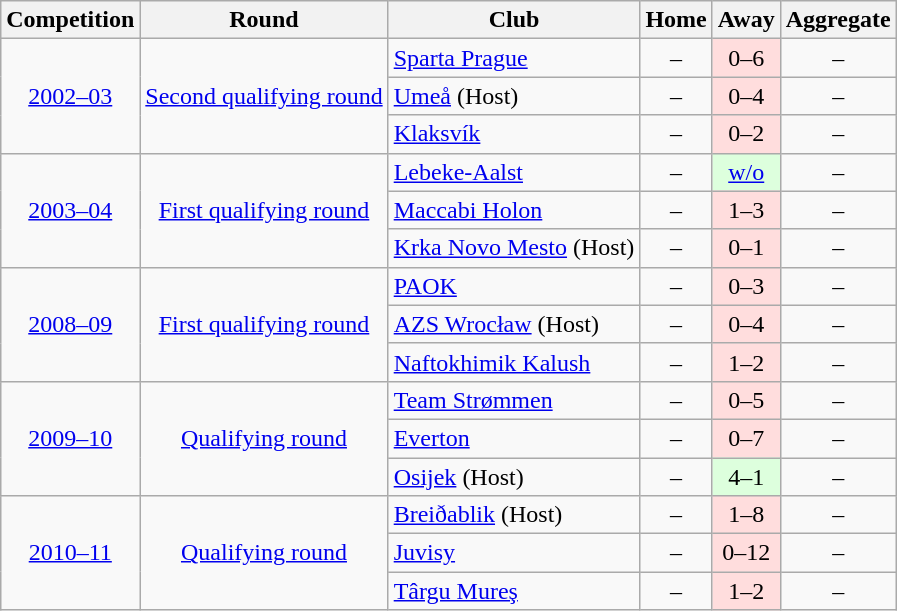<table class="wikitable">
<tr>
<th>Competition</th>
<th>Round</th>
<th>Club</th>
<th>Home</th>
<th>Away</th>
<th>Aggregate</th>
</tr>
<tr align=center>
<td rowspan=3><a href='#'>2002–03</a></td>
<td rowspan=3><a href='#'>Second qualifying round</a></td>
<td align=left> <a href='#'>Sparta Prague</a></td>
<td>–</td>
<td bgcolor=#ffdddd>0–6</td>
<td>–</td>
</tr>
<tr align=center>
<td align=left> <a href='#'>Umeå</a> (Host)</td>
<td>–</td>
<td bgcolor=#ffdddd>0–4</td>
<td>–</td>
</tr>
<tr align=center>
<td align=left> <a href='#'>Klaksvík</a></td>
<td>–</td>
<td bgcolor=#ffdddd>0–2</td>
<td>–</td>
</tr>
<tr align=center>
<td rowspan=3><a href='#'>2003–04</a></td>
<td rowspan=3><a href='#'>First qualifying round</a></td>
<td align=left> <a href='#'>Lebeke-Aalst</a></td>
<td>–</td>
<td bgcolor=#ddffdd><a href='#'>w/o</a></td>
<td>–</td>
</tr>
<tr align=center>
<td align=left> <a href='#'>Maccabi Holon</a></td>
<td>–</td>
<td bgcolor=#ffdddd>1–3</td>
<td>–</td>
</tr>
<tr align=center>
<td align=left> <a href='#'>Krka Novo Mesto</a> (Host)</td>
<td>–</td>
<td bgcolor=#ffdddd>0–1</td>
<td>–</td>
</tr>
<tr align=center>
<td rowspan=3><a href='#'>2008–09</a></td>
<td rowspan=3><a href='#'>First qualifying round</a></td>
<td align=left> <a href='#'>PAOK</a></td>
<td>–</td>
<td bgcolor=#ffdddd>0–3</td>
<td>–</td>
</tr>
<tr align=center>
<td align=left> <a href='#'>AZS Wrocław</a> (Host)</td>
<td>–</td>
<td bgcolor=#ffdddd>0–4</td>
<td>–</td>
</tr>
<tr align=center>
<td align=left> <a href='#'>Naftokhimik Kalush</a></td>
<td>–</td>
<td bgcolor=#ffdddd>1–2</td>
<td>–</td>
</tr>
<tr align=center>
<td rowspan=3><a href='#'>2009–10</a></td>
<td rowspan=3><a href='#'>Qualifying round</a></td>
<td align=left> <a href='#'>Team Strømmen</a></td>
<td>–</td>
<td bgcolor=#ffdddd>0–5</td>
<td>–</td>
</tr>
<tr align=center>
<td align=left> <a href='#'>Everton</a></td>
<td>–</td>
<td bgcolor=#ffdddd>0–7</td>
<td>–</td>
</tr>
<tr align=center>
<td align=left> <a href='#'>Osijek</a> (Host)</td>
<td>–</td>
<td bgcolor=#ddffdd>4–1</td>
<td>–</td>
</tr>
<tr align=center>
<td rowspan=3><a href='#'>2010–11</a></td>
<td rowspan=3><a href='#'>Qualifying round</a></td>
<td align=left> <a href='#'>Breiðablik</a> (Host)</td>
<td>–</td>
<td bgcolor=#ffdddd>1–8</td>
<td>–</td>
</tr>
<tr align=center>
<td align=left> <a href='#'>Juvisy</a></td>
<td>–</td>
<td bgcolor=#ffdddd>0–12</td>
<td>–</td>
</tr>
<tr align=center>
<td align=left> <a href='#'>Târgu Mureş</a></td>
<td>–</td>
<td bgcolor=#ffdddd>1–2</td>
<td>–</td>
</tr>
</table>
